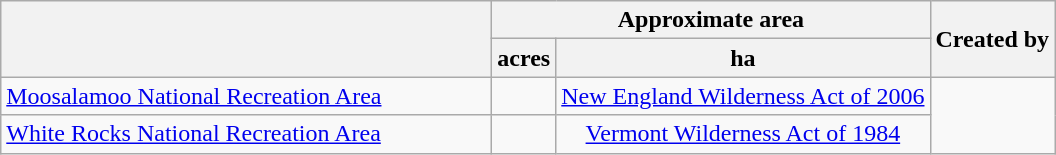<table class="wikitable">
<tr>
<th scope="col" style="width: 20em;" rowspan=2></th>
<th scope="col" style="width: 10em;" colspan=2>Approximate area</th>
<th rowspan=2>Created by</th>
</tr>
<tr>
<th>acres</th>
<th>ha</th>
</tr>
<tr>
<td scope=row><a href='#'>Moosalamoo National Recreation Area</a></td>
<td></td>
<td style="text-align: center;"><a href='#'>New England Wilderness Act of 2006</a></td>
</tr>
<tr>
<td scope=row><a href='#'>White Rocks National Recreation Area</a></td>
<td></td>
<td style="text-align: center;"><a href='#'>Vermont Wilderness Act of 1984</a></td>
</tr>
</table>
